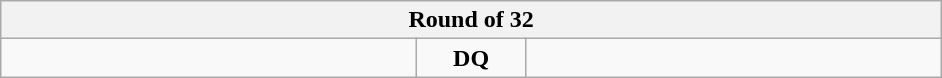<table class="wikitable" style="text-align: center;">
<tr>
<th colspan=3>Round of 32</th>
</tr>
<tr>
<td align=left width="270"><strong></strong></td>
<td align=center width="65"><strong>DQ</strong></td>
<td align=left width="270"><s></s></td>
</tr>
</table>
